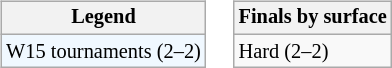<table>
<tr valign=top>
<td><br><table class=wikitable style="font-size:85%">
<tr>
<th>Legend</th>
</tr>
<tr style="background:#f0f8ff;">
<td>W15 tournaments (2–2)</td>
</tr>
</table>
</td>
<td><br><table class=wikitable style="font-size:85%">
<tr>
<th>Finals by surface</th>
</tr>
<tr>
<td>Hard (2–2)</td>
</tr>
</table>
</td>
</tr>
</table>
